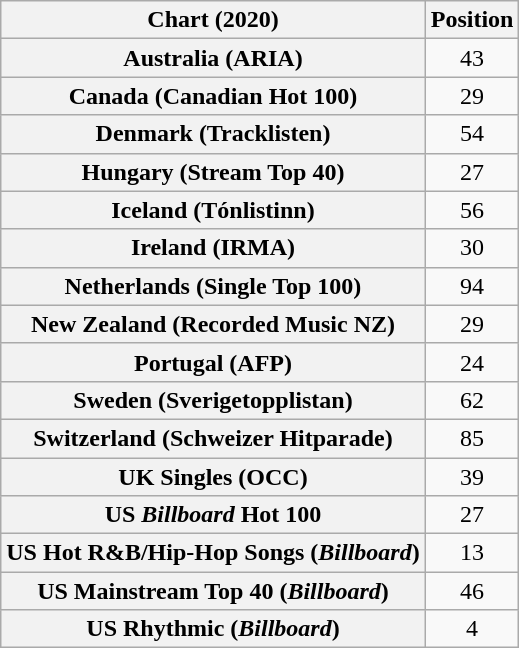<table class="wikitable sortable plainrowheaders" style="text-align:center">
<tr>
<th scope="col">Chart (2020)</th>
<th scope="col">Position</th>
</tr>
<tr>
<th scope="row">Australia (ARIA)</th>
<td>43</td>
</tr>
<tr>
<th scope="row">Canada (Canadian Hot 100)</th>
<td>29</td>
</tr>
<tr>
<th scope="row">Denmark (Tracklisten)</th>
<td>54</td>
</tr>
<tr>
<th scope="row">Hungary (Stream Top 40)</th>
<td>27</td>
</tr>
<tr>
<th scope="row">Iceland (Tónlistinn)</th>
<td>56</td>
</tr>
<tr>
<th scope="row">Ireland (IRMA)</th>
<td>30</td>
</tr>
<tr>
<th scope="row">Netherlands (Single Top 100)</th>
<td>94</td>
</tr>
<tr>
<th scope="row">New Zealand (Recorded Music NZ)</th>
<td>29</td>
</tr>
<tr>
<th scope="row">Portugal (AFP)</th>
<td>24</td>
</tr>
<tr>
<th scope="row">Sweden (Sverigetopplistan)</th>
<td>62</td>
</tr>
<tr>
<th scope="row">Switzerland (Schweizer Hitparade)</th>
<td>85</td>
</tr>
<tr>
<th scope="row">UK Singles (OCC)</th>
<td>39</td>
</tr>
<tr>
<th scope="row">US <em>Billboard</em> Hot 100</th>
<td>27</td>
</tr>
<tr>
<th scope="row">US Hot R&B/Hip-Hop Songs (<em>Billboard</em>)</th>
<td>13</td>
</tr>
<tr>
<th scope="row">US Mainstream Top 40 (<em>Billboard</em>)</th>
<td>46</td>
</tr>
<tr>
<th scope="row">US Rhythmic (<em>Billboard</em>)</th>
<td>4</td>
</tr>
</table>
